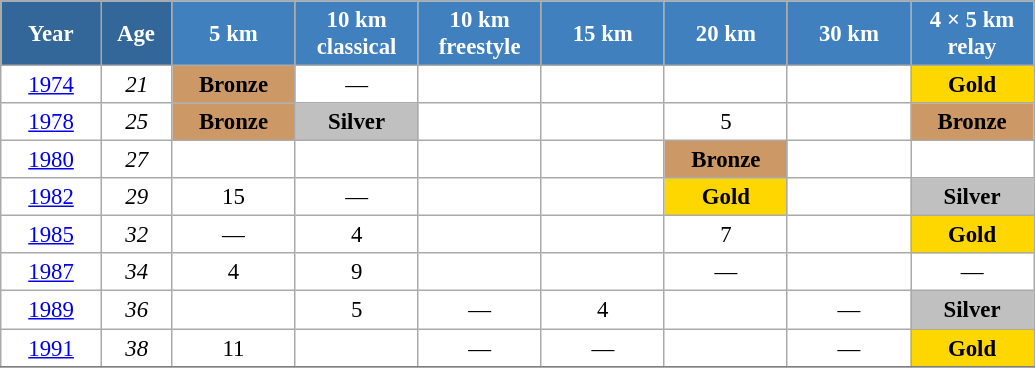<table class="wikitable" style="font-size:95%; text-align:center; border:grey solid 1px; border-collapse:collapse; background:#ffffff;">
<tr>
<th style="background-color:#369; color:white; width:60px;"> Year </th>
<th style="background-color:#369; color:white; width:40px;"> Age </th>
<th style="background-color:#4180be; color:white; width:75px;"> 5 km </th>
<th style="background-color:#4180be; color:white; width:75px;"> 10 km <br> classical </th>
<th style="background-color:#4180be; color:white; width:75px;"> 10 km <br> freestyle </th>
<th style="background-color:#4180be; color:white; width:75px;"> 15 km </th>
<th style="background-color:#4180be; color:white; width:75px;"> 20 km </th>
<th style="background-color:#4180be; color:white; width:75px;"> 30 km </th>
<th style="background-color:#4180be; color:white; width:75px;"> 4 × 5 km <br> relay </th>
</tr>
<tr>
<td><a href='#'>1974</a></td>
<td><em>21</em></td>
<td bgcolor="cc9966"><strong>Bronze</strong></td>
<td>—</td>
<td></td>
<td></td>
<td></td>
<td></td>
<td style="background:gold;"><strong>Gold</strong></td>
</tr>
<tr>
<td><a href='#'>1978</a></td>
<td><em>25</em></td>
<td bgcolor="cc9966"><strong>Bronze</strong></td>
<td style="background:silver;"><strong>Silver</strong></td>
<td></td>
<td></td>
<td>5</td>
<td></td>
<td bgcolor="cc9966"><strong>Bronze</strong></td>
</tr>
<tr>
<td><a href='#'>1980</a></td>
<td><em>27</em></td>
<td></td>
<td></td>
<td></td>
<td></td>
<td bgcolor="cc9966"><strong>Bronze</strong></td>
<td></td>
<td></td>
</tr>
<tr>
<td><a href='#'>1982</a></td>
<td><em>29</em></td>
<td>15</td>
<td>—</td>
<td></td>
<td></td>
<td style="background:gold;"><strong>Gold</strong></td>
<td></td>
<td style="background:silver;"><strong>Silver</strong></td>
</tr>
<tr>
<td><a href='#'>1985</a></td>
<td><em>32</em></td>
<td>—</td>
<td>4</td>
<td></td>
<td></td>
<td>7</td>
<td></td>
<td style="background:gold;"><strong>Gold</strong></td>
</tr>
<tr>
<td><a href='#'>1987</a></td>
<td><em>34</em></td>
<td>4</td>
<td>9</td>
<td></td>
<td></td>
<td>—</td>
<td></td>
<td>—</td>
</tr>
<tr>
<td><a href='#'>1989</a></td>
<td><em>36</em></td>
<td></td>
<td>5</td>
<td>—</td>
<td>4</td>
<td></td>
<td>—</td>
<td style="background:silver;"><strong>Silver</strong></td>
</tr>
<tr>
<td><a href='#'>1991</a></td>
<td><em>38</em></td>
<td>11</td>
<td></td>
<td>—</td>
<td>—</td>
<td></td>
<td>—</td>
<td style="background:gold;"><strong>Gold</strong></td>
</tr>
<tr>
</tr>
</table>
